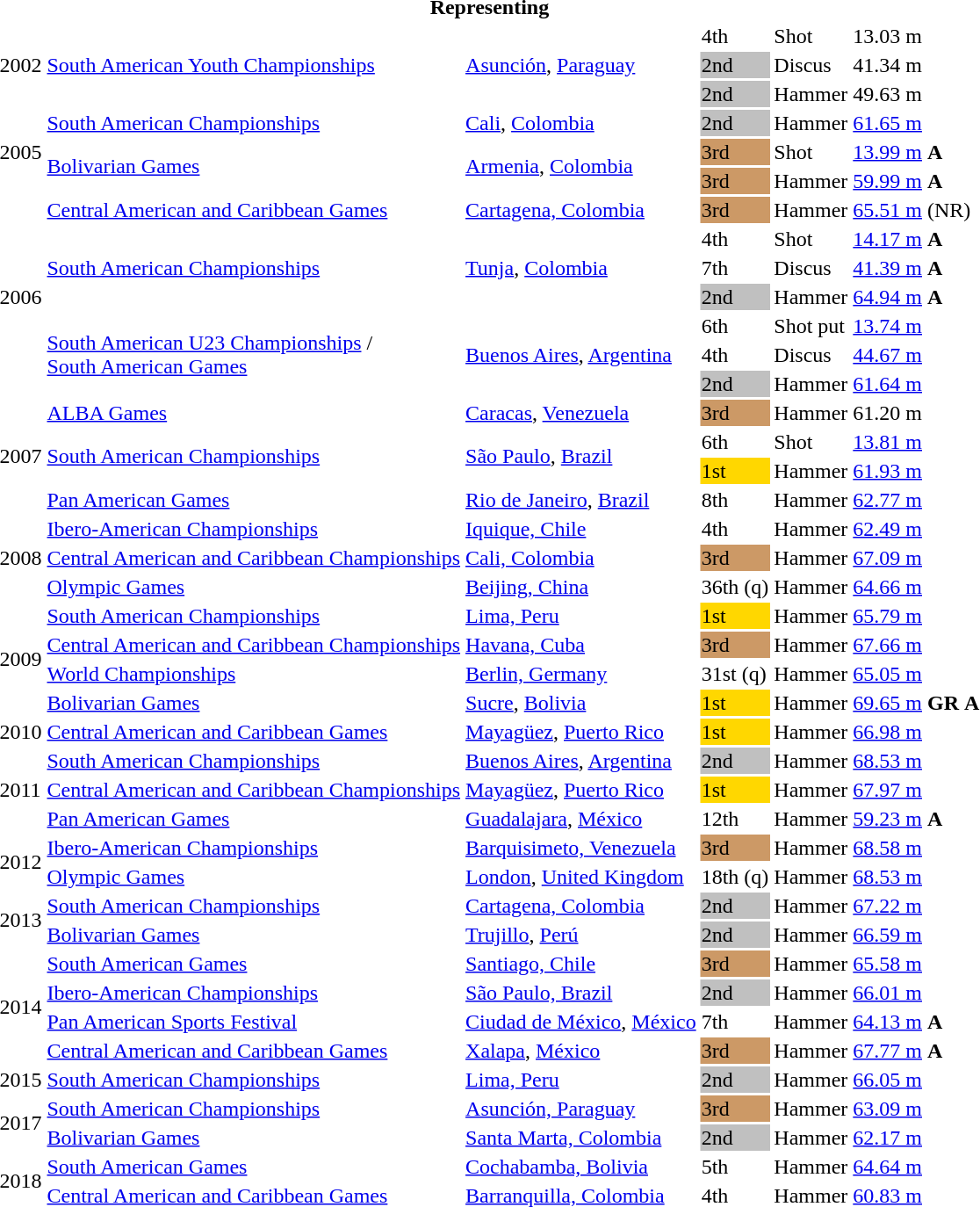<table>
<tr>
<th colspan="6">Representing </th>
</tr>
<tr>
<td rowspan=3>2002</td>
<td rowspan=3><a href='#'>South American Youth Championships</a></td>
<td rowspan=3><a href='#'>Asunción</a>, <a href='#'>Paraguay</a></td>
<td>4th</td>
<td>Shot</td>
<td>13.03 m</td>
</tr>
<tr>
<td bgcolor=silver>2nd</td>
<td>Discus</td>
<td>41.34 m</td>
</tr>
<tr>
<td bgcolor=silver>2nd</td>
<td>Hammer</td>
<td>49.63 m</td>
</tr>
<tr>
<td rowspan=3>2005</td>
<td><a href='#'>South American Championships</a></td>
<td><a href='#'>Cali</a>, <a href='#'>Colombia</a></td>
<td bgcolor=silver>2nd</td>
<td>Hammer</td>
<td><a href='#'>61.65 m</a></td>
</tr>
<tr>
<td rowspan=2><a href='#'>Bolivarian Games</a></td>
<td rowspan=2><a href='#'>Armenia</a>, <a href='#'>Colombia</a></td>
<td bgcolor=cc9966>3rd</td>
<td>Shot</td>
<td><a href='#'>13.99 m</a> <strong>A</strong></td>
</tr>
<tr>
<td bgcolor=cc9966>3rd</td>
<td>Hammer</td>
<td><a href='#'>59.99 m</a>  <strong>A</strong></td>
</tr>
<tr>
<td rowspan=7>2006</td>
<td><a href='#'>Central American and Caribbean Games</a></td>
<td><a href='#'>Cartagena, Colombia</a></td>
<td bgcolor=cc9966>3rd</td>
<td>Hammer</td>
<td><a href='#'>65.51 m</a> (NR)</td>
</tr>
<tr>
<td rowspan=3><a href='#'>South American Championships</a></td>
<td rowspan=3><a href='#'>Tunja</a>, <a href='#'>Colombia</a></td>
<td>4th</td>
<td>Shot</td>
<td><a href='#'>14.17 m</a> <strong>A</strong></td>
</tr>
<tr>
<td>7th</td>
<td>Discus</td>
<td><a href='#'>41.39 m</a> <strong>A</strong></td>
</tr>
<tr>
<td bgcolor=silver>2nd</td>
<td>Hammer</td>
<td><a href='#'>64.94 m</a> <strong>A</strong></td>
</tr>
<tr>
<td rowspan=3><a href='#'>South American U23 Championships</a> /<br> <a href='#'>South American Games</a></td>
<td rowspan=3><a href='#'>Buenos Aires</a>, <a href='#'>Argentina</a></td>
<td>6th</td>
<td>Shot put</td>
<td><a href='#'>13.74 m</a></td>
</tr>
<tr>
<td>4th</td>
<td>Discus</td>
<td><a href='#'>44.67 m</a></td>
</tr>
<tr>
<td bgcolor=silver>2nd</td>
<td>Hammer</td>
<td><a href='#'>61.64 m</a></td>
</tr>
<tr>
<td rowspan=4>2007</td>
<td><a href='#'>ALBA Games</a></td>
<td><a href='#'>Caracas</a>, <a href='#'>Venezuela</a></td>
<td bgcolor=cc9966>3rd</td>
<td>Hammer</td>
<td>61.20 m</td>
</tr>
<tr>
<td rowspan=2><a href='#'>South American Championships</a></td>
<td rowspan=2><a href='#'>São Paulo</a>, <a href='#'>Brazil</a></td>
<td>6th</td>
<td>Shot</td>
<td><a href='#'>13.81 m</a></td>
</tr>
<tr>
<td bgcolor=gold>1st</td>
<td>Hammer</td>
<td><a href='#'>61.93 m</a></td>
</tr>
<tr>
<td><a href='#'>Pan American Games</a></td>
<td><a href='#'>Rio de Janeiro</a>, <a href='#'>Brazil</a></td>
<td>8th</td>
<td>Hammer</td>
<td><a href='#'>62.77 m</a></td>
</tr>
<tr>
<td rowspan=3>2008</td>
<td><a href='#'>Ibero-American Championships</a></td>
<td><a href='#'>Iquique, Chile</a></td>
<td>4th</td>
<td>Hammer</td>
<td><a href='#'>62.49 m</a></td>
</tr>
<tr>
<td><a href='#'>Central American and Caribbean Championships</a></td>
<td><a href='#'>Cali, Colombia</a></td>
<td bgcolor=cc9966>3rd</td>
<td>Hammer</td>
<td><a href='#'>67.09 m</a></td>
</tr>
<tr>
<td><a href='#'>Olympic Games</a></td>
<td><a href='#'>Beijing, China</a></td>
<td>36th (q)</td>
<td>Hammer</td>
<td><a href='#'>64.66 m</a></td>
</tr>
<tr>
<td rowspan=4>2009</td>
<td><a href='#'>South American Championships</a></td>
<td><a href='#'>Lima, Peru</a></td>
<td bgcolor=gold>1st</td>
<td>Hammer</td>
<td><a href='#'>65.79 m</a></td>
</tr>
<tr>
<td><a href='#'>Central American and Caribbean Championships</a></td>
<td><a href='#'>Havana, Cuba</a></td>
<td bgcolor=cc9966>3rd</td>
<td>Hammer</td>
<td><a href='#'>67.66 m</a></td>
</tr>
<tr>
<td><a href='#'>World Championships</a></td>
<td><a href='#'>Berlin, Germany</a></td>
<td>31st (q)</td>
<td>Hammer</td>
<td><a href='#'>65.05 m</a></td>
</tr>
<tr>
<td><a href='#'>Bolivarian Games</a></td>
<td><a href='#'>Sucre</a>, <a href='#'>Bolivia</a></td>
<td bgcolor=gold>1st</td>
<td>Hammer</td>
<td><a href='#'>69.65 m</a> <strong>GR</strong> <strong>A</strong></td>
</tr>
<tr>
<td>2010</td>
<td><a href='#'>Central American and Caribbean Games</a></td>
<td><a href='#'>Mayagüez</a>, <a href='#'>Puerto Rico</a></td>
<td bgcolor="gold">1st</td>
<td>Hammer</td>
<td><a href='#'>66.98 m</a></td>
</tr>
<tr>
<td rowspan=3>2011</td>
<td><a href='#'>South American Championships</a></td>
<td><a href='#'>Buenos Aires</a>, <a href='#'>Argentina</a></td>
<td bgcolor=silver>2nd</td>
<td>Hammer</td>
<td><a href='#'>68.53 m</a></td>
</tr>
<tr>
<td><a href='#'>Central American and Caribbean Championships</a></td>
<td><a href='#'>Mayagüez</a>, <a href='#'>Puerto Rico</a></td>
<td bgcolor="gold">1st</td>
<td>Hammer</td>
<td><a href='#'>67.97 m</a></td>
</tr>
<tr>
<td><a href='#'>Pan American Games</a></td>
<td><a href='#'>Guadalajara</a>, <a href='#'>México</a></td>
<td>12th</td>
<td>Hammer</td>
<td><a href='#'>59.23 m</a> <strong>A</strong></td>
</tr>
<tr>
<td rowspan=2>2012</td>
<td><a href='#'>Ibero-American Championships</a></td>
<td><a href='#'>Barquisimeto, Venezuela</a></td>
<td bgcolor="cc9966">3rd</td>
<td>Hammer</td>
<td><a href='#'>68.58 m</a></td>
</tr>
<tr>
<td><a href='#'>Olympic Games</a></td>
<td><a href='#'>London</a>, <a href='#'>United Kingdom</a></td>
<td>18th (q)</td>
<td>Hammer</td>
<td><a href='#'>68.53 m</a></td>
</tr>
<tr>
<td rowspan=2>2013</td>
<td><a href='#'>South American Championships</a></td>
<td><a href='#'>Cartagena, Colombia</a></td>
<td bgcolor=silver>2nd</td>
<td>Hammer</td>
<td><a href='#'>67.22 m</a></td>
</tr>
<tr>
<td><a href='#'>Bolivarian Games</a></td>
<td><a href='#'>Trujillo</a>, <a href='#'>Perú</a></td>
<td bgcolor=silver>2nd</td>
<td>Hammer</td>
<td><a href='#'>66.59 m</a></td>
</tr>
<tr>
<td rowspan=4>2014</td>
<td><a href='#'>South American Games</a></td>
<td><a href='#'>Santiago, Chile</a></td>
<td bgcolor=cc9966>3rd</td>
<td>Hammer</td>
<td><a href='#'>65.58 m</a></td>
</tr>
<tr>
<td><a href='#'>Ibero-American Championships</a></td>
<td><a href='#'>São Paulo, Brazil</a></td>
<td bgcolor=silver>2nd</td>
<td>Hammer</td>
<td><a href='#'>66.01 m</a></td>
</tr>
<tr>
<td><a href='#'>Pan American Sports Festival</a></td>
<td><a href='#'>Ciudad de México</a>, <a href='#'>México</a></td>
<td>7th</td>
<td>Hammer</td>
<td><a href='#'>64.13 m</a> <strong>A</strong></td>
</tr>
<tr>
<td><a href='#'>Central American and Caribbean Games</a></td>
<td><a href='#'>Xalapa</a>, <a href='#'>México</a></td>
<td bgcolor="cc9966">3rd</td>
<td>Hammer</td>
<td><a href='#'>67.77 m</a> <strong>A</strong></td>
</tr>
<tr>
<td>2015</td>
<td><a href='#'>South American Championships</a></td>
<td><a href='#'>Lima, Peru</a></td>
<td bgcolor=silver>2nd</td>
<td>Hammer</td>
<td><a href='#'>66.05 m</a></td>
</tr>
<tr>
<td rowspan=2>2017</td>
<td><a href='#'>South American Championships</a></td>
<td><a href='#'>Asunción, Paraguay</a></td>
<td bgcolor=cc9966>3rd</td>
<td>Hammer</td>
<td><a href='#'>63.09 m</a></td>
</tr>
<tr>
<td><a href='#'>Bolivarian Games</a></td>
<td><a href='#'>Santa Marta, Colombia</a></td>
<td bgcolor=silver>2nd</td>
<td>Hammer</td>
<td><a href='#'>62.17 m</a></td>
</tr>
<tr>
<td rowspan=2>2018</td>
<td><a href='#'>South American Games</a></td>
<td><a href='#'>Cochabamba, Bolivia</a></td>
<td>5th</td>
<td>Hammer</td>
<td><a href='#'>64.64 m</a></td>
</tr>
<tr>
<td><a href='#'>Central American and Caribbean Games</a></td>
<td><a href='#'>Barranquilla, Colombia</a></td>
<td>4th</td>
<td>Hammer</td>
<td><a href='#'>60.83 m</a></td>
</tr>
</table>
